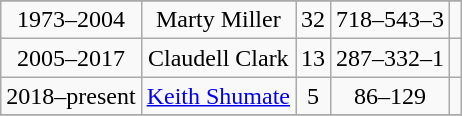<table class="wikitable" style="text-align:center">
<tr>
</tr>
<tr>
<td>1973–2004</td>
<td>Marty Miller</td>
<td>32</td>
<td>718–543–3</td>
<td></td>
</tr>
<tr>
<td>2005–2017</td>
<td>Claudell Clark</td>
<td>13</td>
<td>287–332–1</td>
<td></td>
</tr>
<tr>
<td>2018–present</td>
<td><a href='#'>Keith Shumate</a></td>
<td>5</td>
<td>86–129</td>
<td></td>
</tr>
<tr>
</tr>
</table>
